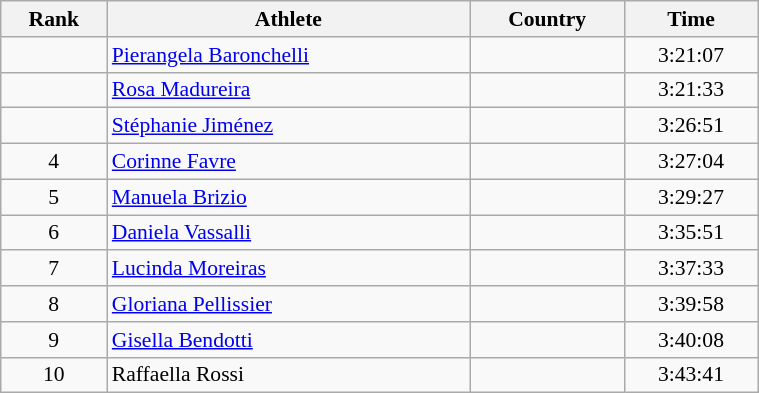<table class="wikitable" width=40% style="font-size:90%; text-align:center;">
<tr>
<th>Rank</th>
<th>Athlete</th>
<th>Country</th>
<th>Time</th>
</tr>
<tr>
<td></td>
<td align=left><a href='#'>Pierangela Baronchelli</a></td>
<td align=left></td>
<td>3:21:07</td>
</tr>
<tr>
<td></td>
<td align=left><a href='#'>Rosa Madureira</a></td>
<td align=left></td>
<td>3:21:33</td>
</tr>
<tr>
<td></td>
<td align=left><a href='#'>Stéphanie Jiménez</a></td>
<td align=left></td>
<td>3:26:51</td>
</tr>
<tr>
<td>4</td>
<td align=left><a href='#'>Corinne Favre</a></td>
<td align=left></td>
<td>3:27:04</td>
</tr>
<tr>
<td>5</td>
<td align=left><a href='#'>Manuela Brizio</a></td>
<td align=left></td>
<td>3:29:27</td>
</tr>
<tr>
<td>6</td>
<td align=left><a href='#'>Daniela Vassalli</a></td>
<td align=left></td>
<td>3:35:51</td>
</tr>
<tr>
<td>7</td>
<td align=left><a href='#'>Lucinda Moreiras</a></td>
<td align=left></td>
<td>3:37:33</td>
</tr>
<tr>
<td>8</td>
<td align=left><a href='#'>Gloriana Pellissier</a></td>
<td align=left></td>
<td>3:39:58</td>
</tr>
<tr>
<td>9</td>
<td align=left><a href='#'>Gisella Bendotti</a></td>
<td align=left></td>
<td>3:40:08</td>
</tr>
<tr>
<td>10</td>
<td align=left>Raffaella Rossi</td>
<td align=left></td>
<td>3:43:41</td>
</tr>
</table>
